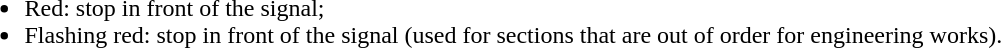<table>
<tr>
<td>   </td>
<td><br><ul><li>Red: stop in front of the signal;</li><li>Flashing red: stop in front of the signal (used for sections that are out of order for engineering works).</li></ul></td>
</tr>
</table>
